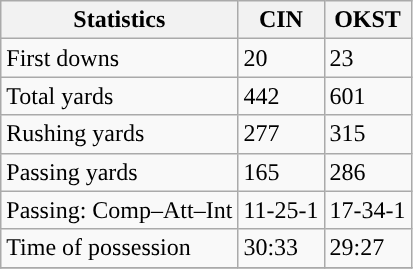<table class="wikitable" style="float: left;">
<tr>
<th>Statistics</th>
<th>CIN</th>
<th>OKST</th>
</tr>
<tr>
<td>First downs</td>
<td>20</td>
<td>23</td>
</tr>
<tr>
<td>Total yards</td>
<td>442</td>
<td>601</td>
</tr>
<tr>
<td>Rushing yards</td>
<td>277</td>
<td>315</td>
</tr>
<tr>
<td>Passing yards</td>
<td>165</td>
<td>286</td>
</tr>
<tr>
<td>Passing: Comp–Att–Int</td>
<td>11-25-1</td>
<td>17-34-1</td>
</tr>
<tr>
<td>Time of possession</td>
<td>30:33</td>
<td>29:27</td>
</tr>
<tr>
</tr>
</table>
